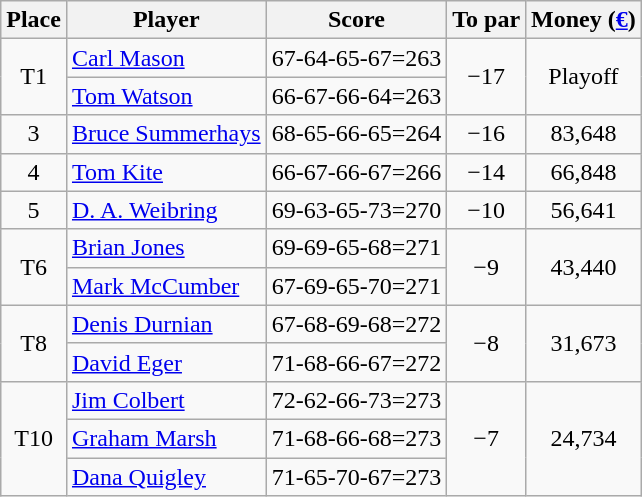<table class="wikitable">
<tr>
<th>Place</th>
<th>Player</th>
<th>Score</th>
<th>To par</th>
<th>Money (<a href='#'>€</a>)</th>
</tr>
<tr>
<td rowspan=2 align=center>T1</td>
<td> <a href='#'>Carl Mason</a></td>
<td>67-64-65-67=263</td>
<td rowspan=2 align=center>−17</td>
<td rowspan=2 align=center>Playoff</td>
</tr>
<tr>
<td> <a href='#'>Tom Watson</a></td>
<td>66-67-66-64=263</td>
</tr>
<tr>
<td align=center>3</td>
<td> <a href='#'>Bruce Summerhays</a></td>
<td>68-65-66-65=264</td>
<td align=center>−16</td>
<td align=center>83,648</td>
</tr>
<tr>
<td align=center>4</td>
<td> <a href='#'>Tom Kite</a></td>
<td>66-67-66-67=266</td>
<td align=center>−14</td>
<td align=center>66,848</td>
</tr>
<tr>
<td align=center>5</td>
<td> <a href='#'>D. A. Weibring</a></td>
<td>69-63-65-73=270</td>
<td align=center>−10</td>
<td align=center>56,641</td>
</tr>
<tr>
<td rowspan=2 align=center>T6</td>
<td> <a href='#'>Brian Jones</a></td>
<td>69-69-65-68=271</td>
<td rowspan=2 align=center>−9</td>
<td rowspan=2 align=center>43,440</td>
</tr>
<tr>
<td> <a href='#'>Mark McCumber</a></td>
<td>67-69-65-70=271</td>
</tr>
<tr>
<td rowspan=2 align=center>T8</td>
<td> <a href='#'>Denis Durnian</a></td>
<td>67-68-69-68=272</td>
<td rowspan=2 align=center>−8</td>
<td rowspan=2 align=center>31,673</td>
</tr>
<tr>
<td> <a href='#'>David Eger</a></td>
<td>71-68-66-67=272</td>
</tr>
<tr>
<td rowspan=3 align=center>T10</td>
<td> <a href='#'>Jim Colbert</a></td>
<td>72-62-66-73=273</td>
<td rowspan=3 align=center>−7</td>
<td rowspan=3 align=center>24,734</td>
</tr>
<tr>
<td> <a href='#'>Graham Marsh</a></td>
<td>71-68-66-68=273</td>
</tr>
<tr>
<td> <a href='#'>Dana Quigley</a></td>
<td>71-65-70-67=273</td>
</tr>
</table>
